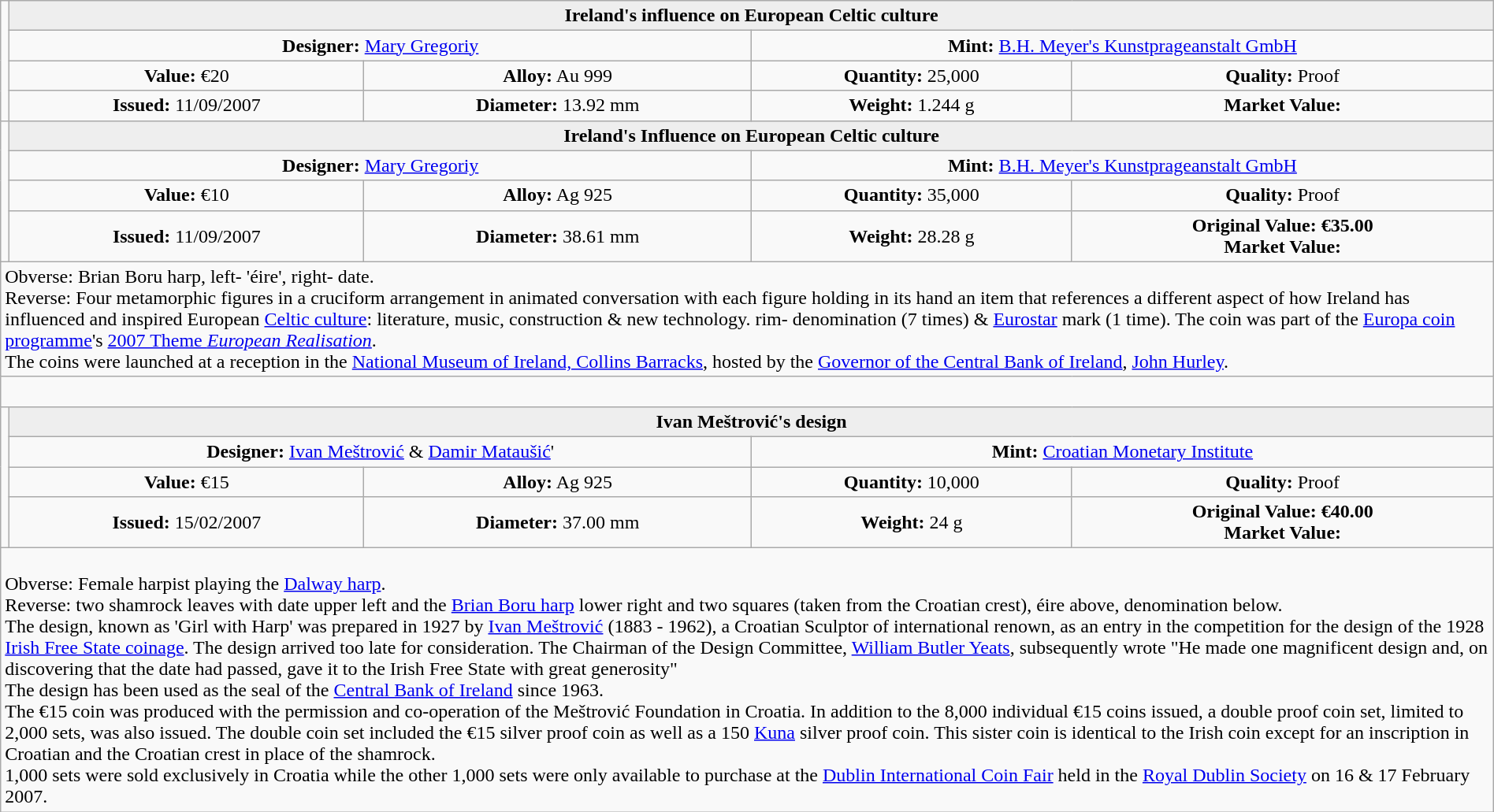<table class="wikitable" style="width:100%;">
<tr>
<td rowspan="4"  style="white-space:nowrap; width:330px; text-align:center;"></td>
<th colspan="4"  style="text-align:center; background:#eee;">Ireland's influence on European Celtic culture</th>
</tr>
<tr style="text-align:center;">
<td colspan="2"  style="width:50%; "><strong>Designer:</strong> <a href='#'>Mary Gregoriy</a></td>
<td colspan="2"  style="width:50%; "><strong>Mint:</strong> <a href='#'>B.H. Meyer's Kunstprageanstalt GmbH</a></td>
</tr>
<tr>
<td align=center><strong>Value:</strong> €20</td>
<td align=center><strong>Alloy:</strong> Au 999</td>
<td align=center><strong>Quantity:</strong> 25,000</td>
<td align=center><strong>Quality:</strong> Proof</td>
</tr>
<tr>
<td align=center><strong>Issued:</strong> 11/09/2007</td>
<td align=center><strong>Diameter:</strong> 13.92 mm</td>
<td align=center><strong>Weight:</strong> 1.244 g</td>
<td align=center><strong>Market Value:</strong></td>
</tr>
<tr>
<td rowspan="4" style="text-align:center;"></td>
<th colspan="4"  style="text-align:center; background:#eee;">Ireland's Influence on European Celtic culture</th>
</tr>
<tr style="text-align:center;">
<td colspan="2"  style="width:50%; "><strong>Designer:</strong> <a href='#'>Mary Gregoriy</a></td>
<td colspan="2"  style="width:50%; "><strong>Mint:</strong> <a href='#'>B.H. Meyer's Kunstprageanstalt GmbH</a></td>
</tr>
<tr>
<td align=center><strong>Value:</strong> €10</td>
<td align=center><strong>Alloy:</strong> Ag 925</td>
<td align=center><strong>Quantity:</strong> 35,000</td>
<td align=center><strong>Quality:</strong> Proof</td>
</tr>
<tr>
<td align=center><strong>Issued:</strong> 11/09/2007</td>
<td align=center><strong>Diameter:</strong> 38.61 mm</td>
<td align=center><strong>Weight:</strong> 28.28 g</td>
<td align=center><strong>Original Value: €35.00 <br>Market Value:</strong></td>
</tr>
<tr>
<td colspan="5" style="text-align:left;">Obverse: Brian Boru harp, left- 'éire', right- date.<br>Reverse: Four metamorphic figures in a cruciform arrangement in animated conversation with each figure holding in its hand an item that references a different aspect of how Ireland has influenced and inspired European <a href='#'>Celtic culture</a>: literature, music, construction & new technology. rim- denomination (7 times) & <a href='#'>Eurostar</a> mark (1 time). The coin was part of the <a href='#'>Europa coin programme</a>'s <a href='#'>2007 Theme <em>European Realisation</em></a>.<br>The coins were launched at a reception in the <a href='#'>National Museum of Ireland, Collins Barracks</a>, hosted by the <a href='#'>Governor of the Central Bank of Ireland</a>, <a href='#'>John Hurley</a>.</td>
</tr>
<tr>
<td colspan="5" style="text-align:left;"> </td>
</tr>
<tr>
<td rowspan="4" style="text-align:center;"></td>
<th colspan="4"  style="text-align:center; background:#eee;">Ivan Meštrović's design</th>
</tr>
<tr style="text-align:center;">
<td colspan="2"  style="width:50%; "><strong>Designer:</strong> <a href='#'>Ivan Meštrović</a> & <a href='#'>Damir Mataušić</a>'</td>
<td colspan="2"  style="width:50%; "><strong>Mint:</strong> <a href='#'>Croatian Monetary Institute</a></td>
</tr>
<tr>
<td align=center><strong>Value:</strong> €15</td>
<td align=center><strong>Alloy:</strong> Ag 925</td>
<td align=center><strong>Quantity:</strong> 10,000</td>
<td align=center><strong>Quality:</strong> Proof</td>
</tr>
<tr>
<td align=center><strong>Issued:</strong> 15/02/2007</td>
<td align=center><strong>Diameter:</strong> 37.00 mm</td>
<td align=center><strong>Weight:</strong> 24 g</td>
<td align=center><strong>Original Value: €40.00 <br>Market Value:</strong></td>
</tr>
<tr>
<td colspan="5" style="text-align:left;"><br>Obverse: Female harpist playing the <a href='#'>Dalway harp</a>.<br>Reverse: two shamrock leaves with date upper left and the <a href='#'>Brian Boru harp</a> lower right and two squares (taken from the Croatian crest), éire above, denomination below.<br>The design, known as 'Girl with Harp' was prepared in 1927 by <a href='#'>Ivan Meštrović</a> (1883 - 1962), a Croatian Sculptor of international renown, as an entry in the competition for the design of the 1928 <a href='#'>Irish Free State coinage</a>. The design arrived too late for consideration. The Chairman of the Design Committee, <a href='#'>William Butler Yeats</a>, subsequently wrote "He made one magnificent design and, on discovering that the date had passed, gave it to the Irish Free State with great generosity"<br>The design has been used as the seal of the <a href='#'>Central Bank of Ireland</a> since 1963.<br>The €15 coin was produced with the permission and co-operation of the Meštrović Foundation in Croatia. In addition to the 8,000 individual €15 coins issued, a double proof coin set, limited to 2,000 sets, was also issued. The double coin set included the €15 silver proof coin as well as a 150 <a href='#'>Kuna</a> silver proof coin. This sister coin is identical to the Irish coin except for an inscription in Croatian and the Croatian crest in place of the shamrock.<br>1,000 sets were sold exclusively in Croatia while the other 1,000 sets were only available to purchase at the <a href='#'>Dublin International Coin Fair</a> held in the <a href='#'>Royal Dublin Society</a> on 16 & 17 February 2007.</td>
</tr>
</table>
